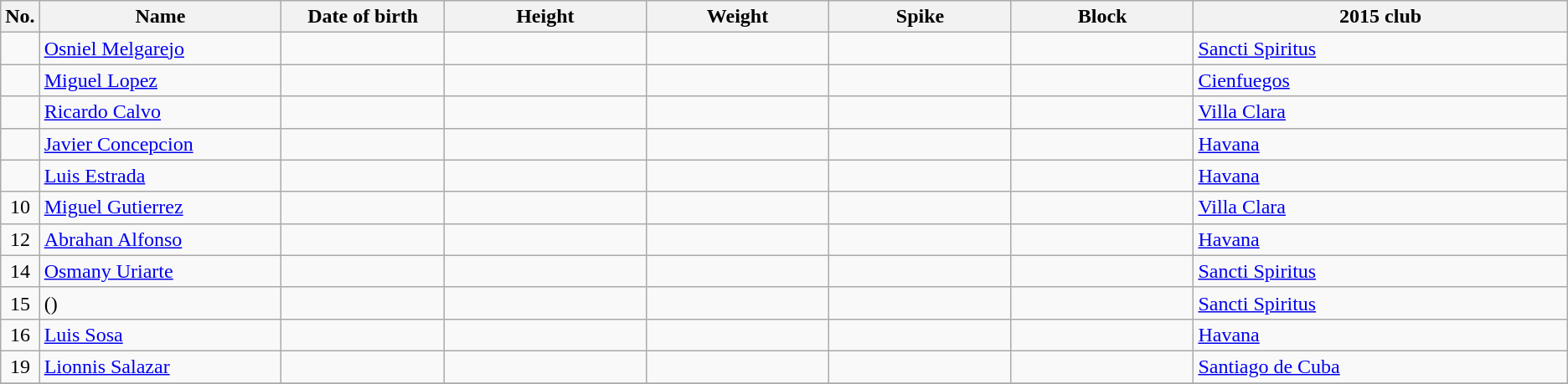<table class="wikitable sortable" style="font-size:100%; text-align:center;">
<tr>
<th>No.</th>
<th style="width:12em">Name</th>
<th style="width:8em">Date of birth</th>
<th style="width:10em">Height</th>
<th style="width:9em">Weight</th>
<th style="width:9em">Spike</th>
<th style="width:9em">Block</th>
<th style="width:19em">2015 club</th>
</tr>
<tr>
<td></td>
<td align=left><a href='#'>Osniel Melgarejo</a></td>
<td align=right></td>
<td></td>
<td></td>
<td></td>
<td></td>
<td align=left> <a href='#'>Sancti Spiritus</a></td>
</tr>
<tr>
<td></td>
<td align=left><a href='#'>Miguel Lopez</a></td>
<td align=right></td>
<td></td>
<td></td>
<td></td>
<td></td>
<td align=left> <a href='#'>Cienfuegos</a></td>
</tr>
<tr>
<td></td>
<td align=left><a href='#'>Ricardo Calvo</a></td>
<td align=right></td>
<td></td>
<td></td>
<td></td>
<td></td>
<td align=left> <a href='#'>Villa Clara</a></td>
</tr>
<tr>
<td></td>
<td align=left><a href='#'>Javier Concepcion</a></td>
<td align=right></td>
<td></td>
<td></td>
<td></td>
<td></td>
<td align=left> <a href='#'>Havana</a></td>
</tr>
<tr>
<td></td>
<td align=left><a href='#'>Luis Estrada</a></td>
<td align=right></td>
<td></td>
<td></td>
<td></td>
<td></td>
<td align=left> <a href='#'>Havana</a></td>
</tr>
<tr>
<td>10</td>
<td align=left><a href='#'>Miguel Gutierrez</a></td>
<td align=right></td>
<td></td>
<td></td>
<td></td>
<td></td>
<td align=left> <a href='#'>Villa Clara</a></td>
</tr>
<tr>
<td>12</td>
<td align=left><a href='#'>Abrahan Alfonso</a></td>
<td align=right></td>
<td></td>
<td></td>
<td></td>
<td></td>
<td align=left> <a href='#'>Havana</a></td>
</tr>
<tr>
<td>14</td>
<td align=left><a href='#'>Osmany Uriarte</a></td>
<td align=right></td>
<td></td>
<td></td>
<td></td>
<td></td>
<td align=left> <a href='#'>Sancti Spiritus</a></td>
</tr>
<tr>
<td>15</td>
<td align=left> ()</td>
<td align=right></td>
<td></td>
<td></td>
<td></td>
<td></td>
<td align=left> <a href='#'>Sancti Spiritus</a></td>
</tr>
<tr>
<td>16</td>
<td align=left><a href='#'>Luis Sosa</a></td>
<td align=right></td>
<td></td>
<td></td>
<td></td>
<td></td>
<td align=left> <a href='#'>Havana</a></td>
</tr>
<tr>
<td>19</td>
<td align=left><a href='#'>Lionnis Salazar</a></td>
<td align=right></td>
<td></td>
<td></td>
<td></td>
<td></td>
<td align=left> <a href='#'>Santiago de Cuba</a></td>
</tr>
<tr>
</tr>
</table>
